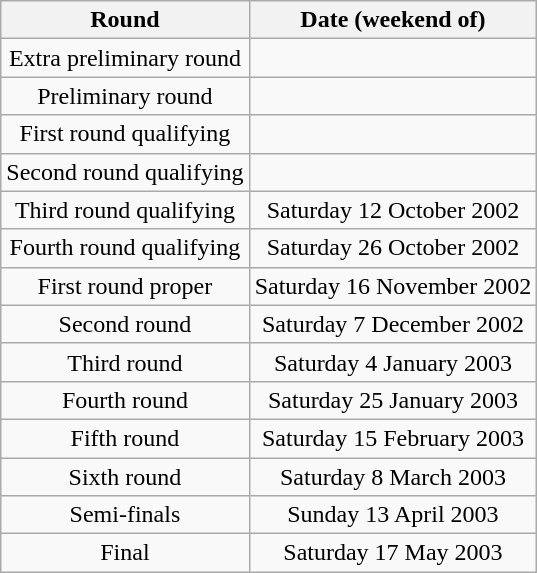<table class="wikitable" style="text-align:center">
<tr>
<th>Round</th>
<th>Date (weekend of)</th>
</tr>
<tr>
<td>Extra preliminary round</td>
<td></td>
</tr>
<tr>
<td>Preliminary round</td>
<td></td>
</tr>
<tr>
<td>First round qualifying</td>
<td></td>
</tr>
<tr align=center>
<td>Second round qualifying</td>
<td></td>
</tr>
<tr>
<td>Third round qualifying</td>
<td>Saturday 12 October 2002</td>
</tr>
<tr>
<td>Fourth round qualifying</td>
<td>Saturday 26 October 2002</td>
</tr>
<tr>
<td>First round proper</td>
<td>Saturday 16 November 2002</td>
</tr>
<tr>
<td>Second round</td>
<td>Saturday 7 December 2002</td>
</tr>
<tr>
<td>Third round</td>
<td>Saturday 4 January 2003</td>
</tr>
<tr>
<td>Fourth round</td>
<td>Saturday 25 January 2003</td>
</tr>
<tr>
<td>Fifth round</td>
<td>Saturday 15 February 2003</td>
</tr>
<tr>
<td>Sixth round</td>
<td>Saturday 8 March 2003</td>
</tr>
<tr>
<td>Semi-finals</td>
<td>Sunday 13 April 2003</td>
</tr>
<tr>
<td>Final</td>
<td>Saturday 17 May 2003</td>
</tr>
</table>
